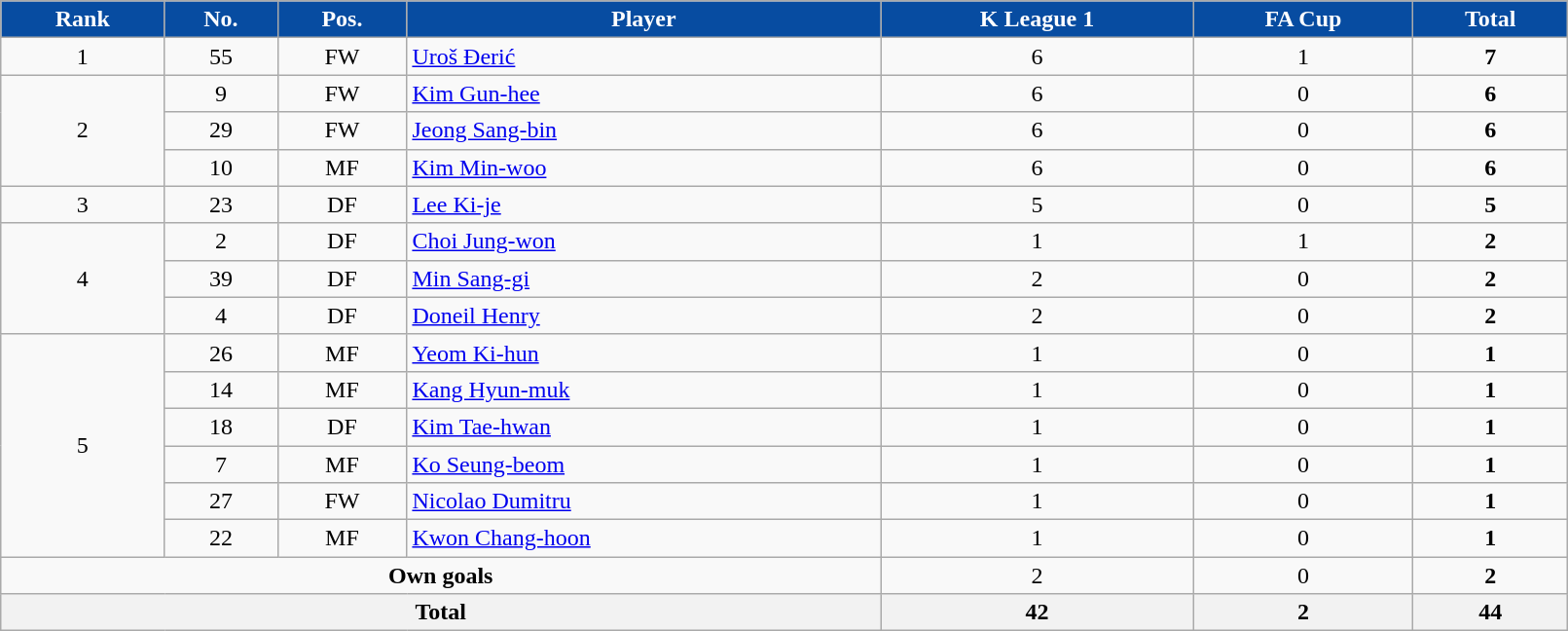<table class="wikitable sortable" style="text-align:center;width:85%;">
<tr>
<th style=background-color:#074CA1;color:#FFFFFF>Rank</th>
<th style=background-color:#074CA1;color:#FFFFFF>No.</th>
<th style=background-color:#074CA1;color:#FFFFFF>Pos.</th>
<th style=background-color:#074CA1;color:#FFFFFF>Player</th>
<th style=background-color:#074CA1;color:#FFFFFF>K League 1</th>
<th style=background-color:#074CA1;color:#FFFFFF>FA Cup</th>
<th style=background-color:#074CA1;color:#FFFFFF>Total</th>
</tr>
<tr>
<td>1</td>
<td>55</td>
<td>FW</td>
<td align=left> <a href='#'>Uroš Đerić</a></td>
<td>6</td>
<td>1</td>
<td><strong>7</strong></td>
</tr>
<tr>
<td rowspan="3">2</td>
<td>9</td>
<td>FW</td>
<td align=left> <a href='#'>Kim Gun-hee</a></td>
<td>6</td>
<td>0</td>
<td><strong>6</strong></td>
</tr>
<tr>
<td>29</td>
<td>FW</td>
<td align=left> <a href='#'>Jeong Sang-bin</a></td>
<td>6</td>
<td>0</td>
<td><strong>6</strong></td>
</tr>
<tr>
<td>10</td>
<td>MF</td>
<td align=left> <a href='#'>Kim Min-woo</a></td>
<td>6</td>
<td>0</td>
<td><strong>6</strong></td>
</tr>
<tr>
<td>3</td>
<td>23</td>
<td>DF</td>
<td align=left> <a href='#'>Lee Ki-je</a></td>
<td>5</td>
<td>0</td>
<td><strong>5</strong></td>
</tr>
<tr>
<td rowspan="3">4</td>
<td>2</td>
<td>DF</td>
<td align=left> <a href='#'>Choi Jung-won</a></td>
<td>1</td>
<td>1</td>
<td><strong>2</strong></td>
</tr>
<tr>
<td>39</td>
<td>DF</td>
<td align=left> <a href='#'>Min Sang-gi</a></td>
<td>2</td>
<td>0</td>
<td><strong>2</strong></td>
</tr>
<tr>
<td>4</td>
<td>DF</td>
<td align=left> <a href='#'>Doneil Henry</a></td>
<td>2</td>
<td>0</td>
<td><strong>2</strong></td>
</tr>
<tr>
<td rowspan="6">5</td>
<td>26</td>
<td>MF</td>
<td align=left> <a href='#'>Yeom Ki-hun</a></td>
<td>1</td>
<td>0</td>
<td><strong>1</strong></td>
</tr>
<tr>
<td>14</td>
<td>MF</td>
<td align=left> <a href='#'>Kang Hyun-muk</a></td>
<td>1</td>
<td>0</td>
<td><strong>1</strong></td>
</tr>
<tr>
<td>18</td>
<td>DF</td>
<td align=left> <a href='#'>Kim Tae-hwan</a></td>
<td>1</td>
<td>0</td>
<td><strong>1</strong></td>
</tr>
<tr>
<td>7</td>
<td>MF</td>
<td align=left> <a href='#'>Ko Seung-beom</a></td>
<td>1</td>
<td>0</td>
<td><strong>1</strong></td>
</tr>
<tr>
<td>27</td>
<td>FW</td>
<td align=left> <a href='#'>Nicolao Dumitru</a></td>
<td>1</td>
<td>0</td>
<td><strong>1</strong></td>
</tr>
<tr>
<td>22</td>
<td>MF</td>
<td align=left> <a href='#'>Kwon Chang-hoon</a></td>
<td>1</td>
<td>0</td>
<td><strong>1</strong></td>
</tr>
<tr>
<td colspan="4"><strong>Own goals</strong></td>
<td>2</td>
<td>0</td>
<td><strong>2</strong></td>
</tr>
<tr>
<th colspan=4>Total</th>
<th>42</th>
<th>2</th>
<th>44</th>
</tr>
</table>
